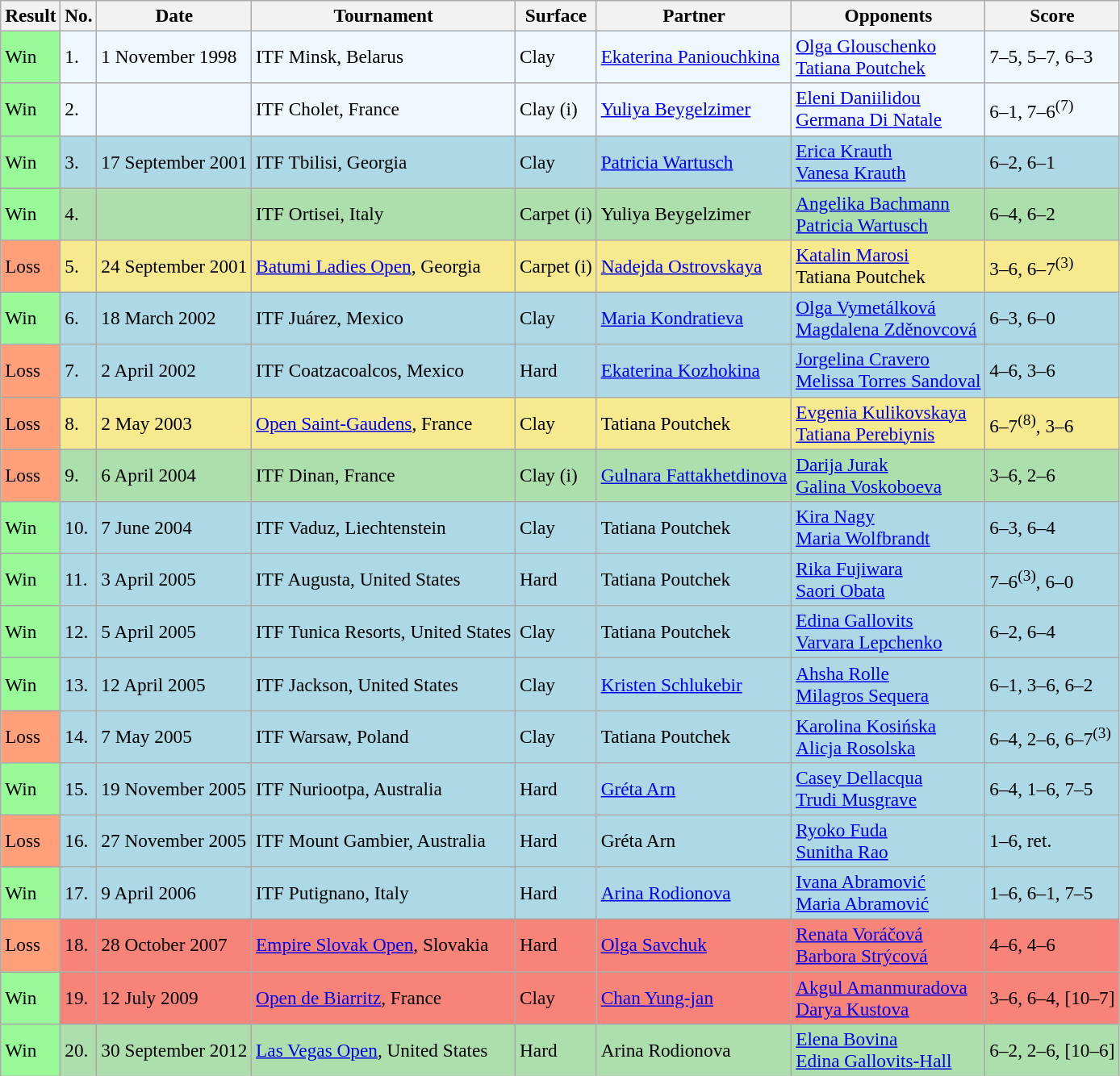<table class="sortable wikitable" style=font-size:97%>
<tr>
<th>Result</th>
<th>No.</th>
<th>Date</th>
<th>Tournament</th>
<th>Surface</th>
<th>Partner</th>
<th>Opponents</th>
<th class="unsortable">Score</th>
</tr>
<tr style="background:#f0f8ff;">
<td style="background:#98fb98;">Win</td>
<td>1.</td>
<td>1 November 1998</td>
<td>ITF Minsk, Belarus</td>
<td>Clay</td>
<td> <a href='#'>Ekaterina Paniouchkina</a></td>
<td> <a href='#'>Olga Glouschenko</a> <br>  <a href='#'>Tatiana Poutchek</a></td>
<td>7–5, 5–7, 6–3</td>
</tr>
<tr style="background:#f0f8ff;">
<td style="background:#98fb98;">Win</td>
<td>2.</td>
<td></td>
<td>ITF Cholet, France</td>
<td>Clay (i)</td>
<td> <a href='#'>Yuliya Beygelzimer</a></td>
<td> <a href='#'>Eleni Daniilidou</a> <br>  <a href='#'>Germana Di Natale</a></td>
<td>6–1, 7–6<sup>(7)</sup></td>
</tr>
<tr bgcolor="lightblue">
<td style="background:#98fb98;">Win</td>
<td>3.</td>
<td>17 September 2001</td>
<td>ITF Tbilisi, Georgia</td>
<td>Clay</td>
<td> <a href='#'>Patricia Wartusch</a></td>
<td> <a href='#'>Erica Krauth</a> <br>  <a href='#'>Vanesa Krauth</a></td>
<td>6–2, 6–1</td>
</tr>
<tr style="background:#addfad;">
<td style="background:#98fb98;">Win</td>
<td>4.</td>
<td></td>
<td>ITF Ortisei, Italy</td>
<td>Carpet (i)</td>
<td> Yuliya Beygelzimer</td>
<td> <a href='#'>Angelika Bachmann</a> <br>  <a href='#'>Patricia Wartusch</a></td>
<td>6–4, 6–2</td>
</tr>
<tr style="background:#f7e98e;">
<td style="background:#ffa07a;">Loss</td>
<td>5.</td>
<td>24 September 2001</td>
<td><a href='#'>Batumi Ladies Open</a>, Georgia</td>
<td>Carpet (i)</td>
<td> <a href='#'>Nadejda Ostrovskaya</a></td>
<td> <a href='#'>Katalin Marosi</a> <br>  Tatiana Poutchek</td>
<td>3–6, 6–7<sup>(3)</sup></td>
</tr>
<tr bgcolor="lightblue">
<td style="background:#98fb98;">Win</td>
<td>6.</td>
<td>18 March 2002</td>
<td>ITF Juárez, Mexico</td>
<td>Clay</td>
<td> <a href='#'>Maria Kondratieva</a></td>
<td> <a href='#'>Olga Vymetálková</a> <br>  <a href='#'>Magdalena Zděnovcová</a></td>
<td>6–3, 6–0</td>
</tr>
<tr bgcolor="lightblue">
<td style="background:#ffa07a;">Loss</td>
<td>7.</td>
<td>2 April 2002</td>
<td>ITF Coatzacoalcos, Mexico</td>
<td>Hard</td>
<td> <a href='#'>Ekaterina Kozhokina</a></td>
<td> <a href='#'>Jorgelina Cravero</a> <br>  <a href='#'>Melissa Torres Sandoval</a></td>
<td>4–6, 3–6</td>
</tr>
<tr style="background:#f7e98e;">
<td style="background:#ffa07a;">Loss</td>
<td>8.</td>
<td>2 May 2003</td>
<td><a href='#'>Open Saint-Gaudens</a>, France</td>
<td>Clay</td>
<td> Tatiana Poutchek</td>
<td> <a href='#'>Evgenia Kulikovskaya</a> <br>  <a href='#'>Tatiana Perebiynis</a></td>
<td>6–7<sup>(8)</sup>, 3–6</td>
</tr>
<tr style="background:#addfad;">
<td style="background:#ffa07a;">Loss</td>
<td>9.</td>
<td>6 April 2004</td>
<td>ITF Dinan, France</td>
<td>Clay (i)</td>
<td> <a href='#'>Gulnara Fattakhetdinova</a></td>
<td> <a href='#'>Darija Jurak</a> <br>  <a href='#'>Galina Voskoboeva</a></td>
<td>3–6, 2–6</td>
</tr>
<tr bgcolor="lightblue">
<td style="background:#98fb98;">Win</td>
<td>10.</td>
<td>7 June 2004</td>
<td>ITF Vaduz, Liechtenstein</td>
<td>Clay</td>
<td> Tatiana Poutchek</td>
<td> <a href='#'>Kira Nagy</a> <br>  <a href='#'>Maria Wolfbrandt</a></td>
<td>6–3, 6–4</td>
</tr>
<tr bgcolor="lightblue">
<td style="background:#98fb98;">Win</td>
<td>11.</td>
<td>3 April 2005</td>
<td>ITF Augusta, United States</td>
<td>Hard</td>
<td> Tatiana Poutchek</td>
<td> <a href='#'>Rika Fujiwara</a> <br>  <a href='#'>Saori Obata</a></td>
<td>7–6<sup>(3)</sup>, 6–0</td>
</tr>
<tr bgcolor="lightblue">
<td style="background:#98fb98;">Win</td>
<td>12.</td>
<td>5 April 2005</td>
<td>ITF Tunica Resorts, United States</td>
<td>Clay</td>
<td> Tatiana Poutchek</td>
<td> <a href='#'>Edina Gallovits</a> <br>  <a href='#'>Varvara Lepchenko</a></td>
<td>6–2, 6–4</td>
</tr>
<tr bgcolor="#ADD8E6">
<td style="background:#98fb98;">Win</td>
<td>13.</td>
<td>12 April 2005</td>
<td>ITF Jackson, United States</td>
<td>Clay</td>
<td> <a href='#'>Kristen Schlukebir</a></td>
<td> <a href='#'>Ahsha Rolle</a> <br>  <a href='#'>Milagros Sequera</a></td>
<td>6–1, 3–6, 6–2</td>
</tr>
<tr bgcolor="lightblue">
<td style="background:#ffa07a;">Loss</td>
<td>14.</td>
<td>7 May 2005</td>
<td>ITF Warsaw, Poland</td>
<td>Clay</td>
<td> Tatiana Poutchek</td>
<td> <a href='#'>Karolina Kosińska</a> <br>  <a href='#'>Alicja Rosolska</a></td>
<td>6–4, 2–6, 6–7<sup>(3)</sup></td>
</tr>
<tr bgcolor="lightblue">
<td style="background:#98fb98;">Win</td>
<td>15.</td>
<td>19 November 2005</td>
<td>ITF Nuriootpa, Australia</td>
<td>Hard</td>
<td> <a href='#'>Gréta Arn</a></td>
<td> <a href='#'>Casey Dellacqua</a> <br>  <a href='#'>Trudi Musgrave</a></td>
<td>6–4, 1–6, 7–5</td>
</tr>
<tr bgcolor="lightblue">
<td style="background:#ffa07a;">Loss</td>
<td>16.</td>
<td>27 November 2005</td>
<td>ITF Mount Gambier, Australia</td>
<td>Hard</td>
<td> Gréta Arn</td>
<td> <a href='#'>Ryoko Fuda</a> <br>  <a href='#'>Sunitha Rao</a></td>
<td>1–6, ret.</td>
</tr>
<tr bgcolor="lightblue">
<td style="background:#98fb98;">Win</td>
<td>17.</td>
<td>9 April 2006</td>
<td>ITF Putignano, Italy</td>
<td>Hard</td>
<td> <a href='#'>Arina Rodionova</a></td>
<td> <a href='#'>Ivana Abramović</a> <br>  <a href='#'>Maria Abramović</a></td>
<td>1–6, 6–1, 7–5</td>
</tr>
<tr bgcolor="#F88379">
<td style="background:#ffa07a;">Loss</td>
<td>18.</td>
<td>28 October 2007</td>
<td><a href='#'>Empire Slovak Open</a>, Slovakia</td>
<td>Hard</td>
<td> <a href='#'>Olga Savchuk</a></td>
<td> <a href='#'>Renata Voráčová</a> <br>  <a href='#'>Barbora Strýcová</a></td>
<td>4–6, 4–6</td>
</tr>
<tr bgcolor="#F88379">
<td style="background:#98fb98;">Win</td>
<td>19.</td>
<td>12 July 2009</td>
<td><a href='#'>Open de Biarritz</a>, France</td>
<td>Clay</td>
<td> <a href='#'>Chan Yung-jan</a></td>
<td> <a href='#'>Akgul Amanmuradova</a> <br>  <a href='#'>Darya Kustova</a></td>
<td>3–6, 6–4, [10–7]</td>
</tr>
<tr style="background:#addfad;">
<td style="background:#98fb98;">Win</td>
<td>20.</td>
<td>30 September 2012</td>
<td><a href='#'>Las Vegas Open</a>, United States</td>
<td>Hard</td>
<td> Arina Rodionova</td>
<td> <a href='#'>Elena Bovina</a> <br>  <a href='#'>Edina Gallovits-Hall</a></td>
<td>6–2, 2–6, [10–6]</td>
</tr>
</table>
